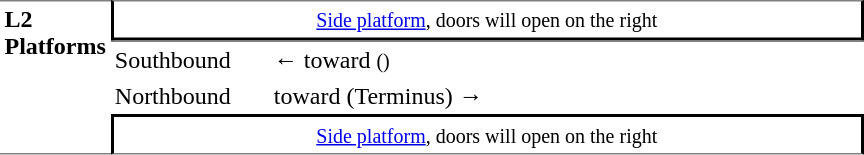<table table border=0 cellspacing=0 cellpadding=3>
<tr>
<td style="border-top:solid 1px gray;border-bottom:solid 1px gray;" width=50 rowspan=10 valign=top><strong>L2<br>Platforms</strong></td>
<td style="border-top:solid 1px gray;border-right:solid 2px black;border-left:solid 2px black;border-bottom:solid 2px black;text-align:center;" colspan=2><small><a href='#'>Side platform</a>, doors will open on the right</small></td>
</tr>
<tr>
<td style="border-bottom:solid 0px gray;border-top:solid 1px gray;" width=100>Southbound</td>
<td style="border-bottom:solid 0px gray;border-top:solid 1px gray;" width=390>←  toward  <small>()</small></td>
</tr>
<tr>
<td>Northbound</td>
<td>  toward  (Terminus) →</td>
</tr>
<tr>
<td style="border-top:solid 2px black;border-right:solid 2px black;border-left:solid 2px black;border-bottom:solid 1px gray;text-align:center;" colspan=2><small><a href='#'>Side platform</a>, doors will open on the right</small></td>
</tr>
</table>
